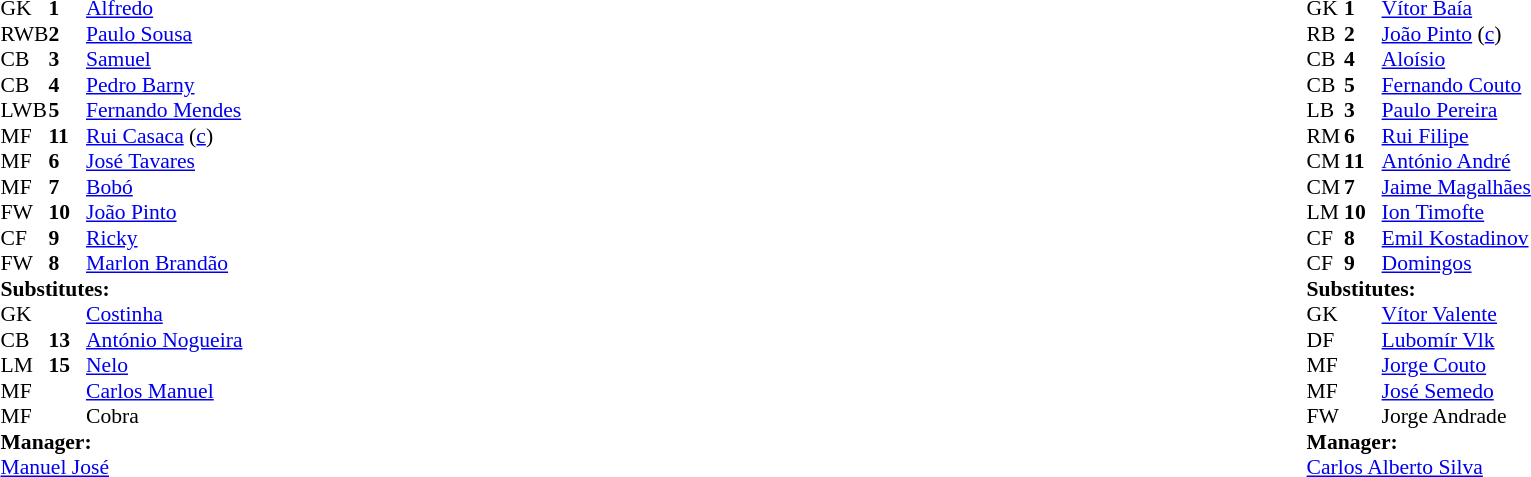<table width="100%">
<tr>
<td valign="top" width="50%"><br><table style="font-size: 90%" cellspacing="0" cellpadding="0">
<tr>
<td colspan="4"></td>
</tr>
<tr>
<th width=25></th>
<th width=25></th>
</tr>
<tr>
<td>GK</td>
<td><strong>1</strong></td>
<td> <a href='#'>Alfredo</a></td>
</tr>
<tr>
<td>RWB</td>
<td><strong>2</strong></td>
<td> <a href='#'>Paulo Sousa</a></td>
</tr>
<tr>
<td>CB</td>
<td><strong>3</strong></td>
<td> <a href='#'>Samuel</a></td>
</tr>
<tr>
<td>CB</td>
<td><strong>4</strong></td>
<td> <a href='#'>Pedro Barny</a></td>
</tr>
<tr>
<td>LWB</td>
<td><strong>5</strong></td>
<td> <a href='#'>Fernando Mendes</a></td>
</tr>
<tr>
<td>MF</td>
<td><strong>11</strong></td>
<td> <a href='#'>Rui Casaca</a> (<a href='#'>c</a>)</td>
</tr>
<tr>
<td>MF</td>
<td><strong>6</strong></td>
<td> <a href='#'>José Tavares</a></td>
</tr>
<tr>
<td>MF</td>
<td><strong>7</strong></td>
<td> <a href='#'>Bobó</a></td>
</tr>
<tr>
<td>FW</td>
<td><strong>10</strong></td>
<td> <a href='#'>João Pinto</a></td>
<td></td>
<td></td>
</tr>
<tr>
<td>CF</td>
<td><strong>9</strong></td>
<td> <a href='#'>Ricky</a></td>
</tr>
<tr>
<td>FW</td>
<td><strong>8</strong></td>
<td> <a href='#'>Marlon Brandão</a></td>
<td></td>
<td></td>
</tr>
<tr>
<td colspan=3><strong>Substitutes:</strong></td>
</tr>
<tr>
<td>GK</td>
<td></td>
<td> <a href='#'>Costinha</a></td>
</tr>
<tr>
<td>CB</td>
<td><strong>13</strong></td>
<td> <a href='#'>António Nogueira</a></td>
<td></td>
<td></td>
</tr>
<tr>
<td>LM</td>
<td><strong>15</strong></td>
<td> <a href='#'>Nelo</a></td>
<td></td>
<td></td>
</tr>
<tr>
<td>MF</td>
<td></td>
<td> <a href='#'>Carlos Manuel</a></td>
</tr>
<tr>
<td>MF</td>
<td></td>
<td> Cobra</td>
</tr>
<tr>
<td colspan=3><strong>Manager:</strong></td>
</tr>
<tr>
<td colspan=4> <a href='#'>Manuel José</a></td>
</tr>
</table>
</td>
<td valign="top"></td>
<td valign="top" width="50%"><br><table style="font-size: 90%" cellspacing="0" cellpadding="0" align=center>
<tr>
<td colspan="4"></td>
</tr>
<tr>
<th width=25></th>
<th width=25></th>
</tr>
<tr>
<td>GK</td>
<td><strong>1</strong></td>
<td> <a href='#'>Vítor Baía</a></td>
</tr>
<tr>
<td>RB</td>
<td><strong>2</strong></td>
<td> <a href='#'>João Pinto</a> (<a href='#'>c</a>)</td>
</tr>
<tr>
<td>CB</td>
<td><strong>4</strong></td>
<td> <a href='#'>Aloísio</a></td>
</tr>
<tr>
<td>CB</td>
<td><strong>5</strong></td>
<td> <a href='#'>Fernando Couto</a></td>
</tr>
<tr>
<td>LB</td>
<td><strong>3</strong></td>
<td> <a href='#'>Paulo Pereira</a></td>
<td></td>
<td></td>
</tr>
<tr>
<td>RM</td>
<td><strong>6</strong></td>
<td> <a href='#'>Rui Filipe</a></td>
</tr>
<tr>
<td>CM</td>
<td><strong>11</strong></td>
<td> <a href='#'>António André</a></td>
<td></td>
<td></td>
</tr>
<tr>
<td>CM</td>
<td><strong>7</strong></td>
<td> <a href='#'>Jaime Magalhães</a></td>
</tr>
<tr>
<td>LM</td>
<td><strong>10</strong></td>
<td> <a href='#'>Ion Timofte</a></td>
</tr>
<tr>
<td>CF</td>
<td><strong>8</strong></td>
<td> <a href='#'>Emil Kostadinov</a></td>
</tr>
<tr>
<td>CF</td>
<td><strong>9</strong></td>
<td> <a href='#'>Domingos</a></td>
</tr>
<tr>
<td colspan=3><strong>Substitutes:</strong></td>
</tr>
<tr>
<td>GK</td>
<td></td>
<td> <a href='#'>Vítor Valente</a></td>
</tr>
<tr>
<td>DF</td>
<td></td>
<td> <a href='#'>Lubomír Vlk</a></td>
<td></td>
<td></td>
</tr>
<tr>
<td>MF</td>
<td></td>
<td> <a href='#'>Jorge Couto</a></td>
</tr>
<tr>
<td>MF</td>
<td></td>
<td> <a href='#'>José Semedo</a></td>
<td></td>
<td></td>
</tr>
<tr>
<td>FW</td>
<td></td>
<td> Jorge Andrade</td>
</tr>
<tr>
<td colspan=3><strong>Manager:</strong></td>
</tr>
<tr>
<td colspan=4> <a href='#'>Carlos Alberto Silva</a></td>
</tr>
</table>
</td>
</tr>
</table>
